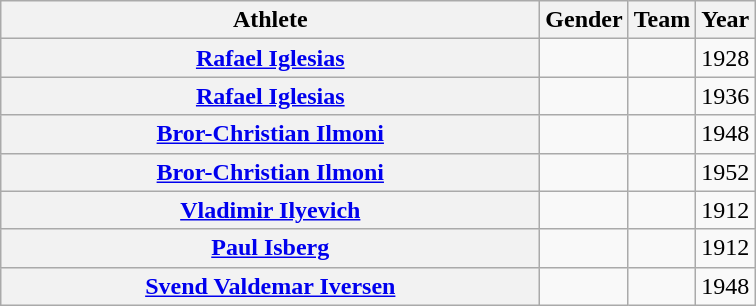<table class="wikitable plainrowheaders">
<tr>
<th scope="col" style="width:22em">Athlete</th>
<th scope="col">Gender</th>
<th scope="col">Team</th>
<th scope="col">Year</th>
</tr>
<tr>
<th scope="row"><a href='#'>Rafael Iglesias</a></th>
<td style="text-align:center"></td>
<td></td>
<td>1928</td>
</tr>
<tr>
<th scope="row"><a href='#'>Rafael Iglesias</a></th>
<td style="text-align:center"></td>
<td></td>
<td>1936</td>
</tr>
<tr>
<th scope="row"><a href='#'>Bror-Christian Ilmoni</a></th>
<td style="text-align:center"></td>
<td></td>
<td>1948</td>
</tr>
<tr>
<th scope="row"><a href='#'>Bror-Christian Ilmoni</a></th>
<td style="text-align:center"></td>
<td></td>
<td>1952</td>
</tr>
<tr>
<th scope="row"><a href='#'>Vladimir Ilyevich</a></th>
<td style="text-align:center"></td>
<td></td>
<td>1912</td>
</tr>
<tr>
<th scope="row"><a href='#'>Paul Isberg</a></th>
<td style="text-align:center"></td>
<td></td>
<td>1912</td>
</tr>
<tr>
<th scope="row"><a href='#'>Svend Valdemar Iversen</a></th>
<td style="text-align:center"></td>
<td></td>
<td>1948</td>
</tr>
</table>
